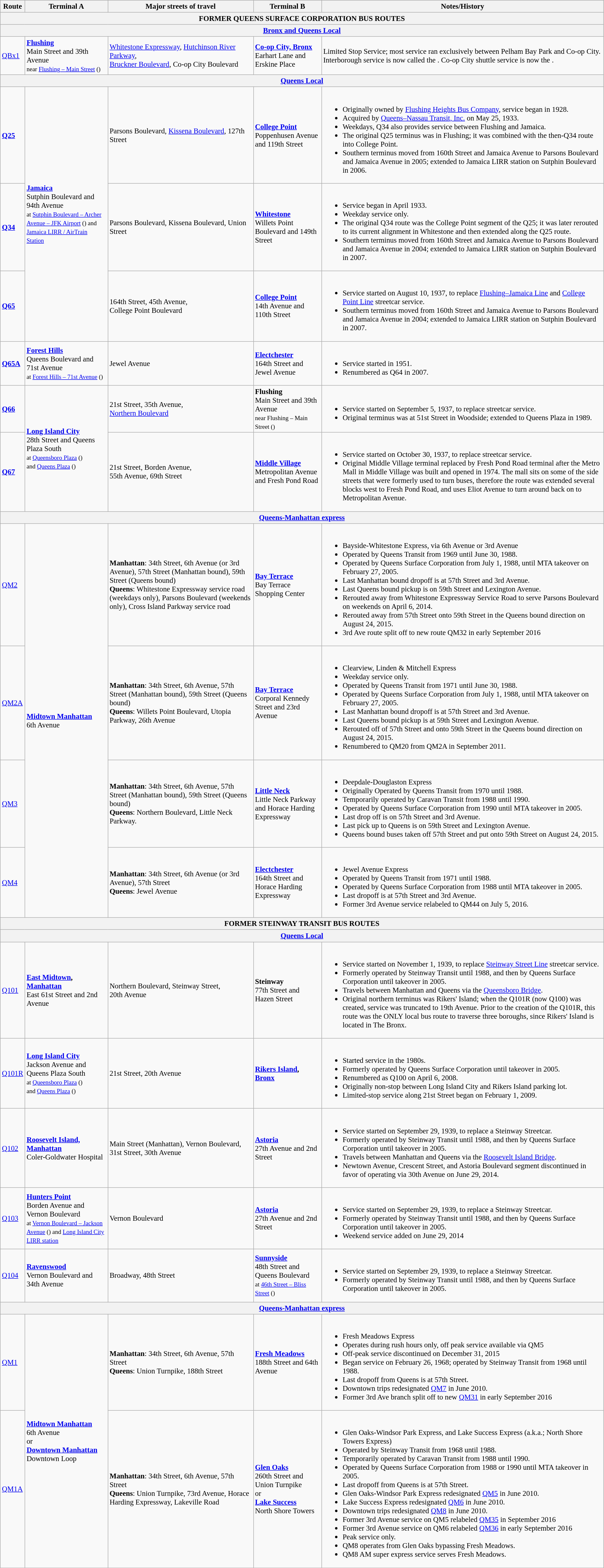<table class="wikitable sortable"  style="font-size: 95%;" |>
<tr>
<th>Route</th>
<th>Terminal A</th>
<th>Major streets of travel</th>
<th>Terminal B</th>
<th>Notes/History</th>
</tr>
<tr>
<th colspan=5><strong>FORMER QUEENS SURFACE CORPORATION BUS ROUTES</strong></th>
</tr>
<tr>
<th colspan=5><a href='#'>Bronx and Queens Local</a></th>
</tr>
<tr>
<td><a href='#'>QBx1</a></td>
<td><strong><a href='#'>Flushing</a></strong><br>Main Street and 39th Avenue<br><small>near <a href='#'>Flushing – Main Street</a> ()</small></td>
<td><a href='#'>Whitestone&nbsp;Expressway</a>, <a href='#'>Hutchinson River Parkway</a>,<br><a href='#'>Bruckner Boulevard</a>, Co-op City Boulevard</td>
<td><strong><a href='#'>Co-op City, Bronx</a></strong><br>Earhart Lane and Erskine Place</td>
<td>Limited Stop Service; most service ran exclusively between Pelham Bay Park and Co-op City. Interborough service is now called the . Co-op City shuttle service is now the .</td>
</tr>
<tr>
<th colspan=5><a href='#'>Queens Local</a></th>
</tr>
<tr>
<td><strong><a href='#'>Q25</a></strong></td>
<td rowspan="3"><strong><a href='#'>Jamaica</a></strong><br>Sutphin Boulevard and 94th Avenue<br><small>at <a href='#'>Sutphin Boulevard – Archer Avenue – JFK Airport</a> () and <a href='#'>Jamaica LIRR / AirTrain Station</a></small></td>
<td>Parsons Boulevard, <a href='#'>Kissena Boulevard</a>, 127th Street</td>
<td><strong><a href='#'>College Point</a></strong><br>Poppenhusen Avenue and 119th Street</td>
<td><br><ul><li>Originally owned by <a href='#'>Flushing Heights Bus Company</a>, service began in 1928.</li><li>Acquired by <a href='#'>Queens–Nassau Transit, Inc.</a> on May 25, 1933.</li><li>Weekdays, Q34 also provides service between Flushing and Jamaica.</li><li>The original Q25 terminus was in Flushing; it was combined with the then-Q34 route into College Point.</li><li>Southern terminus moved from 160th Street and Jamaica Avenue to Parsons Boulevard and Jamaica Avenue in 2005; extended to Jamaica LIRR station on Sutphin Boulevard in 2006.</li></ul></td>
</tr>
<tr>
<td><strong><a href='#'>Q34</a></strong></td>
<td>Parsons Boulevard, Kissena Boulevard, Union Street</td>
<td><strong><a href='#'>Whitestone</a></strong><br>Willets Point Boulevard and 149th Street</td>
<td><br><ul><li>Service began in April 1933.</li><li>Weekday service only.</li><li>The original Q34 route was the College Point segment of the Q25; it was later rerouted to its current alignment in Whitestone and then extended along the Q25 route.</li><li>Southern terminus moved from 160th Street and Jamaica Avenue to Parsons Boulevard and Jamaica Avenue in 2004; extended to Jamaica LIRR station on Sutphin Boulevard in 2007.</li></ul></td>
</tr>
<tr>
<td><strong><a href='#'>Q65</a></strong></td>
<td>164th Street, 45th Avenue,<br>College Point Boulevard</td>
<td><strong><a href='#'>College Point</a></strong><br>14th Avenue and 110th Street</td>
<td><br><ul><li>Service started on August 10, 1937, to replace <a href='#'>Flushing–Jamaica Line</a> and <a href='#'>College Point Line</a> streetcar service.</li><li>Southern terminus moved from 160th Street and Jamaica Avenue to Parsons Boulevard and Jamaica Avenue in 2004; extended to Jamaica LIRR station on Sutphin Boulevard in 2007.</li></ul></td>
</tr>
<tr>
<td><strong><a href='#'>Q65A</a></strong></td>
<td><strong><a href='#'>Forest Hills</a></strong><br>Queens Boulevard and 71st Avenue<br><small>at <a href='#'>Forest Hills – 71st Avenue</a> ()</small></td>
<td>Jewel Avenue</td>
<td><strong><a href='#'>Electchester</a></strong><br>164th Street and Jewel Avenue</td>
<td><br><ul><li>Service started in 1951.</li><li>Renumbered as Q64 in 2007.</li></ul></td>
</tr>
<tr>
<td><strong><a href='#'>Q66</a></strong></td>
<td rowspan="2"><strong><a href='#'>Long Island City</a></strong><br>28th Street and Queens Plaza South<br><small>at <a href='#'>Queensboro Plaza</a> ()<br>and <a href='#'>Queens Plaza</a> ()</small></td>
<td>21st Street, 35th Avenue,<br><a href='#'>Northern Boulevard</a></td>
<td><strong>Flushing</strong><br>Main Street and 39th Avenue<br><small>near Flushing – Main Street ()</small></td>
<td><br><ul><li>Service started on September 5, 1937, to replace streetcar service.</li><li>Original terminus was at 51st Street in Woodside; extended to Queens Plaza in 1989.</li></ul></td>
</tr>
<tr>
<td><strong><a href='#'>Q67</a></strong></td>
<td>21st Street, Borden Avenue,<br>55th Avenue, 69th Street</td>
<td><strong><a href='#'>Middle Village</a></strong><br>Metropolitan Avenue and Fresh Pond Road</td>
<td><br><ul><li>Service started on October 30, 1937, to replace streetcar service.</li><li>Original Middle Village terminal replaced by Fresh Pond Road terminal after the Metro Mall in Middle Village was built and opened in 1974. The mall sits on some of the side streets that were formerly used to turn buses, therefore the route was extended several blocks west to Fresh Pond Road, and uses Eliot Avenue to turn around back on to Metropolitan Avenue.</li></ul></td>
</tr>
<tr>
<th colspan=5><a href='#'>Queens-Manhattan express</a></th>
</tr>
<tr>
<td><a href='#'>QM2</a></td>
<td rowspan=4><strong><a href='#'>Midtown Manhattan</a></strong><br>6th Avenue</td>
<td><strong>Manhattan</strong>: 34th Street, 6th Avenue (or 3rd Avenue), 57th Street (Manhattan bound), 59th Street (Queens bound) <br><strong>Queens</strong>: Whitestone Expressway service road (weekdays only), Parsons Boulevard (weekends only), Cross Island Parkway service road</td>
<td><strong><a href='#'>Bay Terrace</a></strong><br>Bay Terrace Shopping Center</td>
<td><br><ul><li>Bayside-Whitestone Express, via 6th Avenue or 3rd Avenue</li><li>Operated by Queens Transit from 1969 until June 30, 1988.</li><li>Operated by Queens Surface Corporation from July 1, 1988, until MTA takeover on February 27, 2005.</li><li>Last Manhattan bound dropoff is at 57th Street and 3rd Avenue.</li><li>Last Queens bound pickup is on 59th Street and Lexington Avenue.</li><li>Rerouted away from Whitestone Expressway Service Road to serve Parsons Boulevard on weekends on April 6, 2014.</li><li>Rerouted away from 57th Street onto 59th Street in the Queens bound direction on August 24, 2015.</li><li>3rd Ave route split off to new route QM32 in early September 2016</li></ul></td>
</tr>
<tr>
<td><a href='#'>QM2A</a></td>
<td><strong>Manhattan</strong>: 34th Street, 6th Avenue, 57th Street (Manhattan bound), 59th Street (Queens bound)  <br><strong>Queens</strong>: Willets Point Boulevard, Utopia Parkway, 26th Avenue</td>
<td><strong><a href='#'>Bay Terrace</a></strong><br>Corporal Kennedy Street and 23rd Avenue</td>
<td><br><ul><li>Clearview, Linden & Mitchell Express</li><li>Weekday service only.</li><li>Operated by Queens Transit from 1971 until June 30, 1988.</li><li>Operated by Queens Surface Corporation from July 1, 1988, until MTA takeover on February 27, 2005.</li><li>Last Manhattan bound dropoff is at 57th Street and 3rd Avenue.</li><li>Last Queens bound pickup is at 59th Street and Lexington Avenue.</li><li>Rerouted off of 57th Street and onto 59th Street in the Queens bound direction on August 24, 2015.</li><li>Renumbered to QM20 from QM2A in September 2011.</li></ul></td>
</tr>
<tr>
<td><a href='#'>QM3</a></td>
<td><strong>Manhattan</strong>: 34th Street, 6th Avenue, 57th Street (Manhattan bound), 59th Street (Queens bound) <br><strong>Queens</strong>: Northern Boulevard, Little Neck Parkway.</td>
<td><strong><a href='#'>Little Neck</a></strong><br>Little Neck Parkway and Horace Harding Expressway</td>
<td><br><ul><li>Deepdale-Douglaston Express</li><li>Originally Operated by Queens Transit from 1970 until 1988.</li><li>Temporarily operated by Caravan Transit from 1988 until 1990.</li><li>Operated by Queens Surface Corporation from 1990 until MTA takeover in 2005.</li><li>Last drop off is on 57th Street and 3rd Avenue.</li><li>Last pick up to Queens is on 59th Street and Lexington Avenue.</li><li>Queens bound buses taken off 57th Street and put onto 59th Street on August 24, 2015.</li></ul></td>
</tr>
<tr>
<td><a href='#'>QM4</a></td>
<td><strong>Manhattan</strong>: 34th Street, 6th Avenue (or 3rd Avenue), 57th Street <br><strong>Queens</strong>: Jewel Avenue</td>
<td><strong><a href='#'>Electchester</a></strong><br>164th Street and Horace Harding Expressway</td>
<td><br><ul><li>Jewel Avenue Express</li><li>Operated by Queens Transit from 1971 until 1988.</li><li>Operated by Queens Surface Corporation from 1988 until MTA takeover in 2005.</li><li>Last dropoff is at 57th Street and 3rd Avenue.</li><li>Former 3rd Avenue service relabeled to QM44 on July 5, 2016.</li></ul></td>
</tr>
<tr>
<th colspan=5><strong>FORMER STEINWAY TRANSIT BUS ROUTES</strong></th>
</tr>
<tr>
<th colspan=5><a href='#'>Queens Local</a></th>
</tr>
<tr>
<td><a href='#'>Q101</a></td>
<td><strong><a href='#'>East Midtown</a>, <a href='#'>Manhattan</a></strong><br>East 61st Street and 2nd Avenue</td>
<td>Northern Boulevard, Steinway Street,<br>20th Avenue</td>
<td><strong>Steinway</strong><br>77th Street and Hazen Street</td>
<td><br><ul><li>Service started on November 1, 1939, to replace <a href='#'>Steinway Street Line</a> streetcar service.</li><li>Formerly operated by Steinway Transit until 1988, and then by Queens Surface Corporation until takeover in 2005.</li><li>Travels between Manhattan and Queens via the <a href='#'>Queensboro Bridge</a>.</li><li>Original northern terminus was Rikers' Island; when the Q101R (now Q100) was created, service was truncated to 19th Avenue. Prior to the creation of the Q101R, this route was the ONLY local bus route to traverse three boroughs, since Rikers' Island is located in The Bronx.</li></ul></td>
</tr>
<tr>
<td><a href='#'>Q101R</a></td>
<td><strong><a href='#'>Long Island City</a></strong><br> Jackson Avenue and Queens Plaza South<br><small>at <a href='#'>Queensboro Plaza</a> ()<br>and <a href='#'>Queens Plaza</a> ()</small></td>
<td>21st Street, 20th Avenue</td>
<td><strong><a href='#'>Rikers Island</a>, <a href='#'>Bronx</a></strong></td>
<td><br><ul><li>Started service in the 1980s.</li><li>Formerly operated by Queens Surface Corporation until takeover in 2005.</li><li>Renumbered as Q100 on April 6, 2008.</li><li>Originally non-stop between Long Island City and Rikers Island parking lot.</li><li>Limited-stop service along 21st Street began on February 1, 2009.</li></ul></td>
</tr>
<tr>
<td><a href='#'>Q102</a></td>
<td><strong><a href='#'>Roosevelt Island, Manhattan</a></strong><br>Coler-Goldwater Hospital</td>
<td>Main Street (Manhattan), Vernon Boulevard, 31st Street, 30th Avenue</td>
<td><strong><a href='#'>Astoria</a></strong><br>27th Avenue and 2nd Street</td>
<td><br><ul><li>Service started on September 29, 1939, to replace a Steinway Streetcar.</li><li>Formerly operated by Steinway Transit until 1988, and then by Queens Surface Corporation until takeover in 2005.</li><li>Travels between Manhattan and Queens via the <a href='#'>Roosevelt Island Bridge</a>.</li><li>Newtown Avenue, Crescent Street, and Astoria Boulevard segment discontinued in favor of operating via 30th Avenue on June 29, 2014.</li></ul></td>
</tr>
<tr>
<td><a href='#'>Q103</a></td>
<td><strong><a href='#'>Hunters Point</a></strong><br>Borden Avenue and Vernon Boulevard<br><small>at <a href='#'>Vernon Boulevard – Jackson Avenue</a> () and <a href='#'>Long Island City LIRR station</a></small></td>
<td>Vernon Boulevard</td>
<td><strong><a href='#'>Astoria</a></strong><br>27th Avenue and 2nd Street</td>
<td><br><ul><li>Service started on September 29, 1939, to replace a Steinway Streetcar.</li><li>Formerly operated by Steinway Transit until 1988, and then by Queens Surface Corporation until takeover in 2005.</li><li>Weekend service added on June 29, 2014</li></ul></td>
</tr>
<tr>
<td><a href='#'>Q104</a></td>
<td><strong><a href='#'>Ravenswood</a></strong><br>Vernon Boulevard and 34th Avenue</td>
<td>Broadway, 48th Street</td>
<td><strong><a href='#'>Sunnyside</a></strong><br>48th Street and Queens Boulevard<br><small>at <a href='#'>46th Street – Bliss Street</a> ()</small></td>
<td><br><ul><li>Service started on September 29, 1939, to replace a Steinway Streetcar.</li><li>Formerly operated by Steinway Transit until 1988, and then by Queens Surface Corporation until takeover in 2005.</li></ul></td>
</tr>
<tr>
<th colspan=5><a href='#'>Queens-Manhattan express</a></th>
</tr>
<tr>
<td><a href='#'>QM1</a></td>
<td rowspan=2><strong><a href='#'>Midtown Manhattan</a></strong><br>6th Avenue<br>or<br><strong><a href='#'>Downtown Manhattan</a></strong><br>Downtown Loop</td>
<td><strong>Manhattan</strong>: 34th Street, 6th Avenue, 57th Street <br><strong>Queens</strong>: Union Turnpike, 188th Street</td>
<td><strong><a href='#'>Fresh Meadows</a></strong><br>188th Street and 64th Avenue</td>
<td><br><ul><li>Fresh Meadows Express</li><li>Operates during rush hours only, off peak service available via QM5</li><li>Off-peak service discontinued on December 31, 2015</li><li>Began service on February 26, 1968; operated by Steinway Transit from 1968 until 1988.</li><li>Last dropoff from Queens is at 57th Street.</li><li>Downtown trips redesignated <a href='#'>QM7</a> in June 2010.</li><li>Former 3rd Ave branch split off to new <a href='#'>QM31</a> in early September 2016</li></ul></td>
</tr>
<tr>
<td><a href='#'>QM1A</a></td>
<td><strong>Manhattan</strong>: 34th Street, 6th Avenue, 57th Street <br><strong>Queens</strong>: Union Turnpike, 73rd Avenue, Horace Harding Expressway, Lakeville Road</td>
<td><strong><a href='#'>Glen Oaks</a></strong><br>260th Street and Union Turnpike<br>or<br><strong><a href='#'>Lake Success</a></strong><br>North Shore Towers</td>
<td><br><ul><li>Glen Oaks-Windsor Park Express, and Lake Success Express (a.k.a.; North Shore Towers Express)</li><li>Operated by Steinway Transit from 1968 until 1988.</li><li>Temporarily operated by Caravan Transit from 1988 until 1990.</li><li>Operated by Queens Surface Corporation from  1988 or 1990 until MTA takeover in 2005.</li><li>Last dropoff from Queens is at 57th Street.</li><li>Glen Oaks-Windsor Park Express redesignated <a href='#'>QM5</a> in June 2010.</li><li>Lake Success Express redesignated <a href='#'>QM6</a> in June 2010.</li><li>Downtown trips redesignated <a href='#'>QM8</a> in June 2010.</li><li>Former 3rd Avenue service on QM5 relabeled <a href='#'>QM35</a> in September 2016</li><li>Former 3rd Avenue service on QM6 relabeled <a href='#'>QM36</a> in early September 2016</li><li>Peak service only.</li><li>QM8 operates from Glen Oaks bypassing Fresh Meadows.</li><li>QM8 AM super express service serves Fresh Meadows.</li></ul></td>
</tr>
</table>
